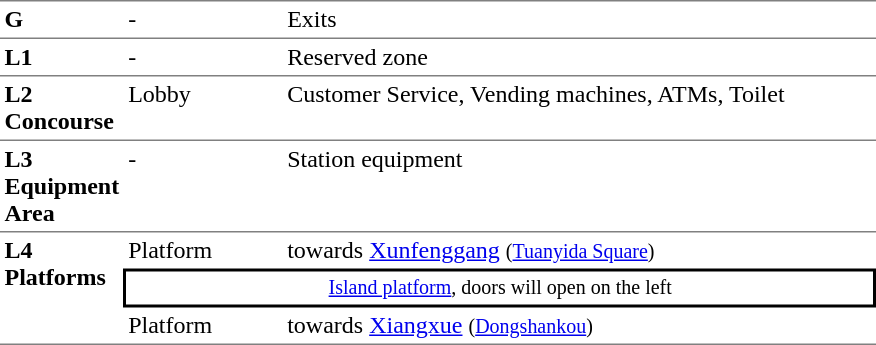<table table border=0 cellspacing=0 cellpadding=3>
<tr>
<td style="border-top:solid 1px gray;" width=50 valign=top><strong>G</strong></td>
<td style="border-top:solid 1px gray;" width=100 valign=top>-</td>
<td style="border-top:solid 1px gray;" width=390 valign=top>Exits</td>
</tr>
<tr>
<td style="border-bottom:solid 0px gray; border-top:solid 1px gray;" valign=top width=50><strong>L1</strong></td>
<td style="border-bottom:solid 0px gray; border-top:solid 1px gray;" valign=top width=100>-</td>
<td style="border-bottom:solid 0px gray; border-top:solid 1px gray;" valign=top width=390>Reserved zone</td>
</tr>
<tr>
<td style="border-bottom:solid 0px gray; border-top:solid 1px gray;" valign=top width=50><strong>L2<br>Concourse</strong></td>
<td style="border-bottom:solid 0px gray; border-top:solid 1px gray;" valign=top width=100>Lobby</td>
<td style="border-bottom:solid 0px gray; border-top:solid 1px gray;" valign=top width=390>Customer Service, Vending machines, ATMs, Toilet</td>
</tr>
<tr>
<td style="border-bottom:solid 0px gray; border-top:solid 1px gray;" valign=top width=50><strong>L3<br>Equipment Area</strong></td>
<td style="border-bottom:solid 0px gray; border-top:solid 1px gray;" valign=top width=100>-</td>
<td style="border-bottom:solid 0px gray; border-top:solid 1px gray;" valign=top width=390>Station equipment</td>
</tr>
<tr>
<td style="border-bottom:solid 1px gray; border-top:solid 1px gray;" valign=top width=50 rowspan=3><strong>L4<br>Platforms</strong></td>
<td style="border-top:solid 1px gray;">Platform </td>
<td style="border-top:solid 1px gray;">  towards <a href='#'>Xunfenggang</a> <small>(<a href='#'>Tuanyida Square</a>)</small></td>
</tr>
<tr>
<td style="border-top:solid 2px black;border-right:solid 2px black;border-left:solid 2px black;border-bottom:solid 2px black;font-size:smaller;text-align:center;" colspan=2><a href='#'>Island platform</a>, doors will open on the left</td>
</tr>
<tr>
<td style="border-bottom:solid 1px gray;">Platform </td>
<td style="border-bottom:solid 1px gray;"> towards <a href='#'>Xiangxue</a> <small>(<a href='#'>Dongshankou</a>)</small> </td>
</tr>
</table>
